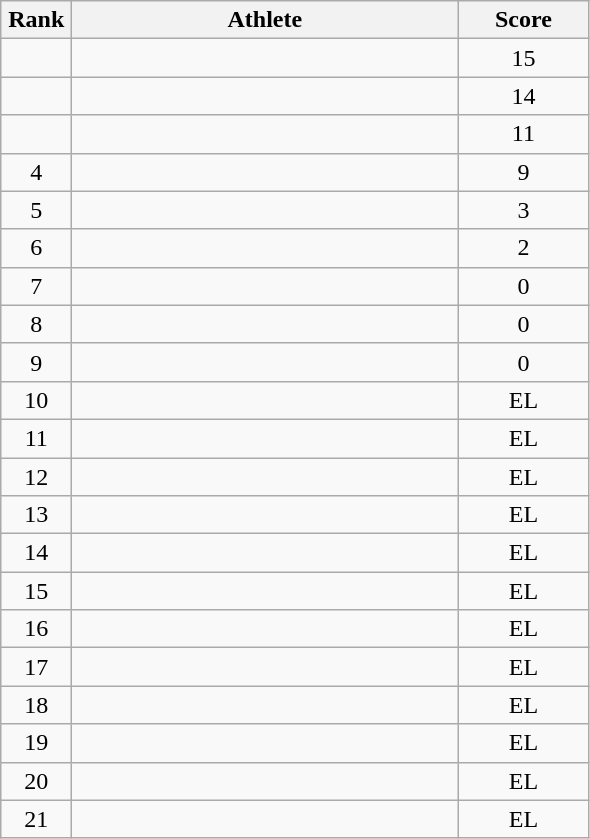<table class=wikitable style="text-align:center">
<tr>
<th width=40>Rank</th>
<th width=250>Athlete</th>
<th width=80>Score</th>
</tr>
<tr>
<td></td>
<td align=left></td>
<td>15</td>
</tr>
<tr>
<td></td>
<td align=left></td>
<td>14</td>
</tr>
<tr>
<td></td>
<td align=left></td>
<td>11</td>
</tr>
<tr>
<td>4</td>
<td align=left></td>
<td>9</td>
</tr>
<tr>
<td>5</td>
<td align=left></td>
<td>3</td>
</tr>
<tr>
<td>6</td>
<td align=left></td>
<td>2</td>
</tr>
<tr>
<td>7</td>
<td align=left></td>
<td>0</td>
</tr>
<tr>
<td>8</td>
<td align=left></td>
<td>0</td>
</tr>
<tr>
<td>9</td>
<td align=left></td>
<td>0</td>
</tr>
<tr>
<td>10</td>
<td align=left></td>
<td>EL</td>
</tr>
<tr>
<td>11</td>
<td align=left></td>
<td>EL</td>
</tr>
<tr>
<td>12</td>
<td align=left></td>
<td>EL</td>
</tr>
<tr>
<td>13</td>
<td align=left></td>
<td>EL</td>
</tr>
<tr>
<td>14</td>
<td align=left></td>
<td>EL</td>
</tr>
<tr>
<td>15</td>
<td align=left></td>
<td>EL</td>
</tr>
<tr>
<td>16</td>
<td align=left></td>
<td>EL</td>
</tr>
<tr>
<td>17</td>
<td align=left></td>
<td>EL</td>
</tr>
<tr>
<td>18</td>
<td align=left></td>
<td>EL</td>
</tr>
<tr>
<td>19</td>
<td align=left></td>
<td>EL</td>
</tr>
<tr>
<td>20</td>
<td align=left></td>
<td>EL</td>
</tr>
<tr>
<td>21</td>
<td align=left></td>
<td>EL</td>
</tr>
</table>
